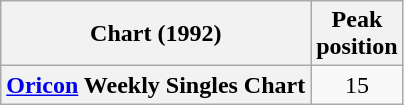<table class="wikitable plainrowheaders" style="text-align:center;">
<tr>
<th>Chart (1992)</th>
<th>Peak<br>position</th>
</tr>
<tr>
<th scope="row"><a href='#'>Oricon</a> Weekly Singles Chart</th>
<td>15</td>
</tr>
</table>
